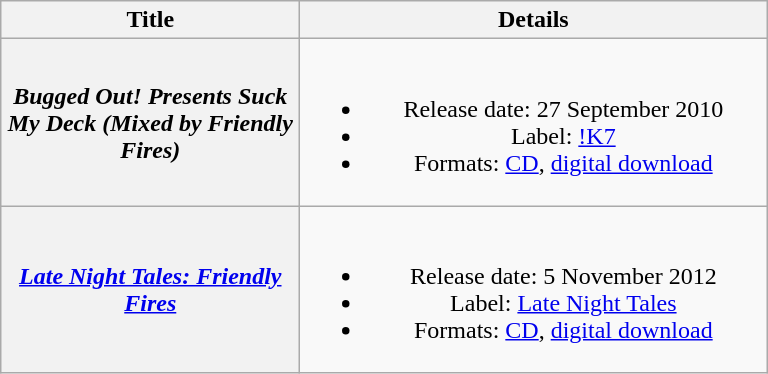<table class="wikitable plainrowheaders" style="text-align:center;">
<tr>
<th scope="col" rowspan="1" style="width:12em;">Title</th>
<th scope="col" rowspan="1" style="width:19em;">Details</th>
</tr>
<tr>
<th scope="row"><em>Bugged Out! Presents Suck My Deck (Mixed by Friendly Fires)</em></th>
<td><br><ul><li>Release date: 27 September 2010</li><li>Label: <a href='#'>!K7</a></li><li>Formats: <a href='#'>CD</a>, <a href='#'>digital download</a></li></ul></td>
</tr>
<tr>
<th scope="row"><em><a href='#'>Late Night Tales: Friendly Fires</a></em></th>
<td><br><ul><li>Release date: 5 November 2012</li><li>Label: <a href='#'>Late Night Tales</a></li><li>Formats: <a href='#'>CD</a>, <a href='#'>digital download</a></li></ul></td>
</tr>
</table>
